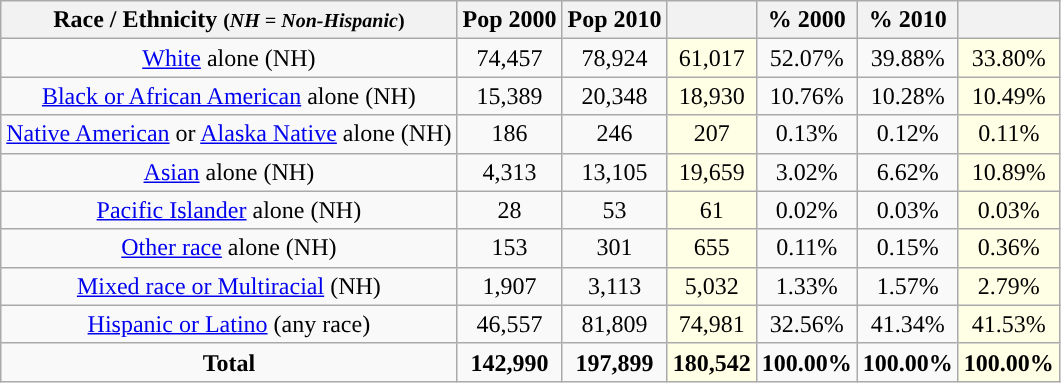<table class="wikitable" style="text-align:center;">
<tr>
<th>Race / Ethnicity <small>(<em>NH = Non-Hispanic</em>)</small></th>
<th>Pop 2000</th>
<th>Pop 2010</th>
<th></th>
<th>% 2000</th>
<th>% 2010</th>
<th></th>
</tr>
<tr>
<td><a href='#'>White</a> alone (NH)</td>
<td>74,457</td>
<td>78,924</td>
<td style='background: #ffffe6;'>61,017</td>
<td>52.07%</td>
<td>39.88%</td>
<td style='background: #ffffe6;'>33.80%</td>
</tr>
<tr>
<td><a href='#'>Black or African American</a> alone (NH)</td>
<td>15,389</td>
<td>20,348</td>
<td style='background: #ffffe6;'>18,930</td>
<td>10.76%</td>
<td>10.28%</td>
<td style='background: #ffffe6;'>10.49%</td>
</tr>
<tr>
<td><a href='#'>Native American</a> or <a href='#'>Alaska Native</a> alone (NH)</td>
<td>186</td>
<td>246</td>
<td style='background: #ffffe6;'>207</td>
<td>0.13%</td>
<td>0.12%</td>
<td style='background: #ffffe6;'>0.11%</td>
</tr>
<tr>
<td><a href='#'>Asian</a> alone (NH)</td>
<td>4,313</td>
<td>13,105</td>
<td style='background: #ffffe6;'>19,659</td>
<td>3.02%</td>
<td>6.62%</td>
<td style='background: #ffffe6;'>10.89%</td>
</tr>
<tr>
<td><a href='#'>Pacific Islander</a> alone (NH)</td>
<td>28</td>
<td>53</td>
<td style='background: #ffffe6;'>61</td>
<td>0.02%</td>
<td>0.03%</td>
<td style='background: #ffffe6;'>0.03%</td>
</tr>
<tr>
<td><a href='#'>Other race</a> alone (NH)</td>
<td>153</td>
<td>301</td>
<td style='background: #ffffe6;'>655</td>
<td>0.11%</td>
<td>0.15%</td>
<td style='background: #ffffe6;'>0.36%</td>
</tr>
<tr>
<td><a href='#'>Mixed race or Multiracial</a> (NH)</td>
<td>1,907</td>
<td>3,113</td>
<td style='background: #ffffe6;'>5,032</td>
<td>1.33%</td>
<td>1.57%</td>
<td style='background: #ffffe6;'>2.79%</td>
</tr>
<tr>
<td><a href='#'>Hispanic or Latino</a> (any race)</td>
<td>46,557</td>
<td>81,809</td>
<td style='background: #ffffe6;'>74,981</td>
<td>32.56%</td>
<td>41.34%</td>
<td style='background: #ffffe6;'>41.53%</td>
</tr>
<tr>
<td><strong>Total</strong></td>
<td><strong>142,990</strong></td>
<td><strong>197,899</strong></td>
<td style='background: #ffffe6;'><strong>180,542</strong></td>
<td><strong>100.00%</strong></td>
<td><strong>100.00%</strong></td>
<td style='background: #ffffe6;'><strong>100.00%</strong></td>
</tr>
</table>
